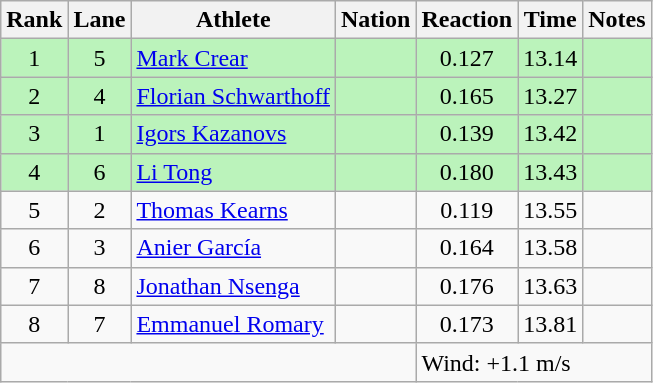<table class="wikitable sortable" style="text-align:center">
<tr>
<th>Rank</th>
<th>Lane</th>
<th>Athlete</th>
<th>Nation</th>
<th>Reaction</th>
<th>Time</th>
<th>Notes</th>
</tr>
<tr bgcolor=bbf3bb>
<td>1</td>
<td>5</td>
<td align="left"><a href='#'>Mark Crear</a></td>
<td align=left></td>
<td>0.127</td>
<td>13.14</td>
<td></td>
</tr>
<tr bgcolor=bbf3bb>
<td>2</td>
<td>4</td>
<td align="left"><a href='#'>Florian Schwarthoff</a></td>
<td align=left></td>
<td>0.165</td>
<td>13.27</td>
<td></td>
</tr>
<tr bgcolor=bbf3bb>
<td>3</td>
<td>1</td>
<td align="left"><a href='#'>Igors Kazanovs</a></td>
<td align=left></td>
<td>0.139</td>
<td>13.42</td>
<td></td>
</tr>
<tr bgcolor=bbf3bb>
<td>4</td>
<td>6</td>
<td align="left"><a href='#'>Li Tong</a></td>
<td align=left></td>
<td>0.180</td>
<td>13.43</td>
<td></td>
</tr>
<tr>
<td>5</td>
<td>2</td>
<td align="left"><a href='#'>Thomas Kearns</a></td>
<td align=left></td>
<td>0.119</td>
<td>13.55</td>
<td></td>
</tr>
<tr>
<td>6</td>
<td>3</td>
<td align="left"><a href='#'>Anier García</a></td>
<td align=left></td>
<td>0.164</td>
<td>13.58</td>
<td></td>
</tr>
<tr>
<td>7</td>
<td>8</td>
<td align="left"><a href='#'>Jonathan Nsenga</a></td>
<td align=left></td>
<td>0.176</td>
<td>13.63</td>
<td></td>
</tr>
<tr>
<td>8</td>
<td>7</td>
<td align="left"><a href='#'>Emmanuel Romary</a></td>
<td align=left></td>
<td>0.173</td>
<td>13.81</td>
<td></td>
</tr>
<tr class="sortbottom">
<td colspan=4></td>
<td colspan="3" style="text-align:left;">Wind: +1.1 m/s</td>
</tr>
</table>
